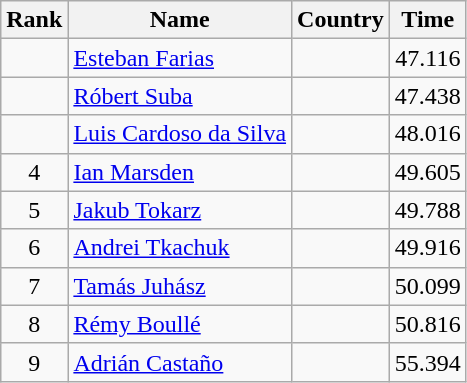<table class="wikitable" style="text-align:center">
<tr>
<th>Rank</th>
<th>Name</th>
<th>Country</th>
<th>Time</th>
</tr>
<tr>
<td></td>
<td align="left"><a href='#'>Esteban Farias</a></td>
<td align="left"></td>
<td>47.116</td>
</tr>
<tr>
<td></td>
<td align="left"><a href='#'>Róbert Suba</a></td>
<td align="left"></td>
<td>47.438</td>
</tr>
<tr>
<td></td>
<td align="left"><a href='#'>Luis Cardoso da Silva</a></td>
<td align="left"></td>
<td>48.016</td>
</tr>
<tr>
<td>4</td>
<td align="left"><a href='#'>Ian Marsden</a></td>
<td align="left"></td>
<td>49.605</td>
</tr>
<tr>
<td>5</td>
<td align="left"><a href='#'>Jakub Tokarz</a></td>
<td align="left"></td>
<td>49.788</td>
</tr>
<tr>
<td>6</td>
<td align="left"><a href='#'>Andrei Tkachuk</a></td>
<td align="left"></td>
<td>49.916</td>
</tr>
<tr>
<td>7</td>
<td align="left"><a href='#'>Tamás Juhász</a></td>
<td align="left"></td>
<td>50.099</td>
</tr>
<tr>
<td>8</td>
<td align="left"><a href='#'>Rémy Boullé</a></td>
<td align="left"></td>
<td>50.816</td>
</tr>
<tr>
<td>9</td>
<td align="left"><a href='#'>Adrián Castaño</a></td>
<td align="left"></td>
<td>55.394</td>
</tr>
</table>
